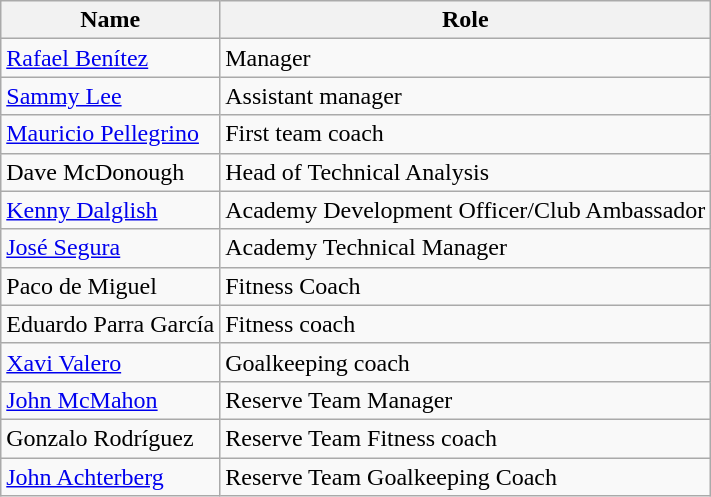<table class="wikitable">
<tr>
<th>Name</th>
<th>Role</th>
</tr>
<tr>
<td> <a href='#'>Rafael Benítez</a></td>
<td>Manager</td>
</tr>
<tr>
<td> <a href='#'>Sammy Lee</a></td>
<td>Assistant manager</td>
</tr>
<tr>
<td> <a href='#'>Mauricio Pellegrino</a></td>
<td>First team coach</td>
</tr>
<tr>
<td> Dave McDonough</td>
<td>Head of Technical Analysis</td>
</tr>
<tr>
<td> <a href='#'>Kenny Dalglish</a></td>
<td>Academy Development Officer/Club Ambassador</td>
</tr>
<tr>
<td> <a href='#'>José Segura</a></td>
<td>Academy Technical Manager</td>
</tr>
<tr>
<td> Paco de Miguel</td>
<td>Fitness Coach</td>
</tr>
<tr>
<td> Eduardo Parra García</td>
<td>Fitness coach</td>
</tr>
<tr>
<td> <a href='#'>Xavi Valero</a></td>
<td>Goalkeeping coach</td>
</tr>
<tr>
<td> <a href='#'>John McMahon</a></td>
<td>Reserve Team Manager</td>
</tr>
<tr>
<td> Gonzalo Rodríguez</td>
<td>Reserve Team Fitness coach</td>
</tr>
<tr>
<td> <a href='#'>John Achterberg</a></td>
<td>Reserve Team Goalkeeping Coach</td>
</tr>
</table>
